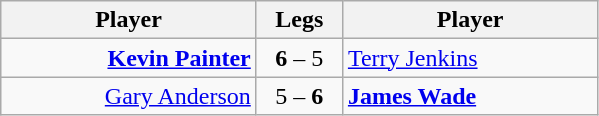<table class=wikitable style="text-align:center">
<tr>
<th width=163>Player</th>
<th width=50>Legs</th>
<th width=163>Player</th>
</tr>
<tr align=left>
<td align=right><strong><a href='#'>Kevin Painter</a></strong> </td>
<td align=center><strong>6</strong> – 5</td>
<td> <a href='#'>Terry Jenkins</a></td>
</tr>
<tr align=left>
<td align=right><a href='#'>Gary Anderson</a> </td>
<td align=center>5 – <strong>6</strong></td>
<td> <strong><a href='#'>James Wade</a></strong></td>
</tr>
</table>
